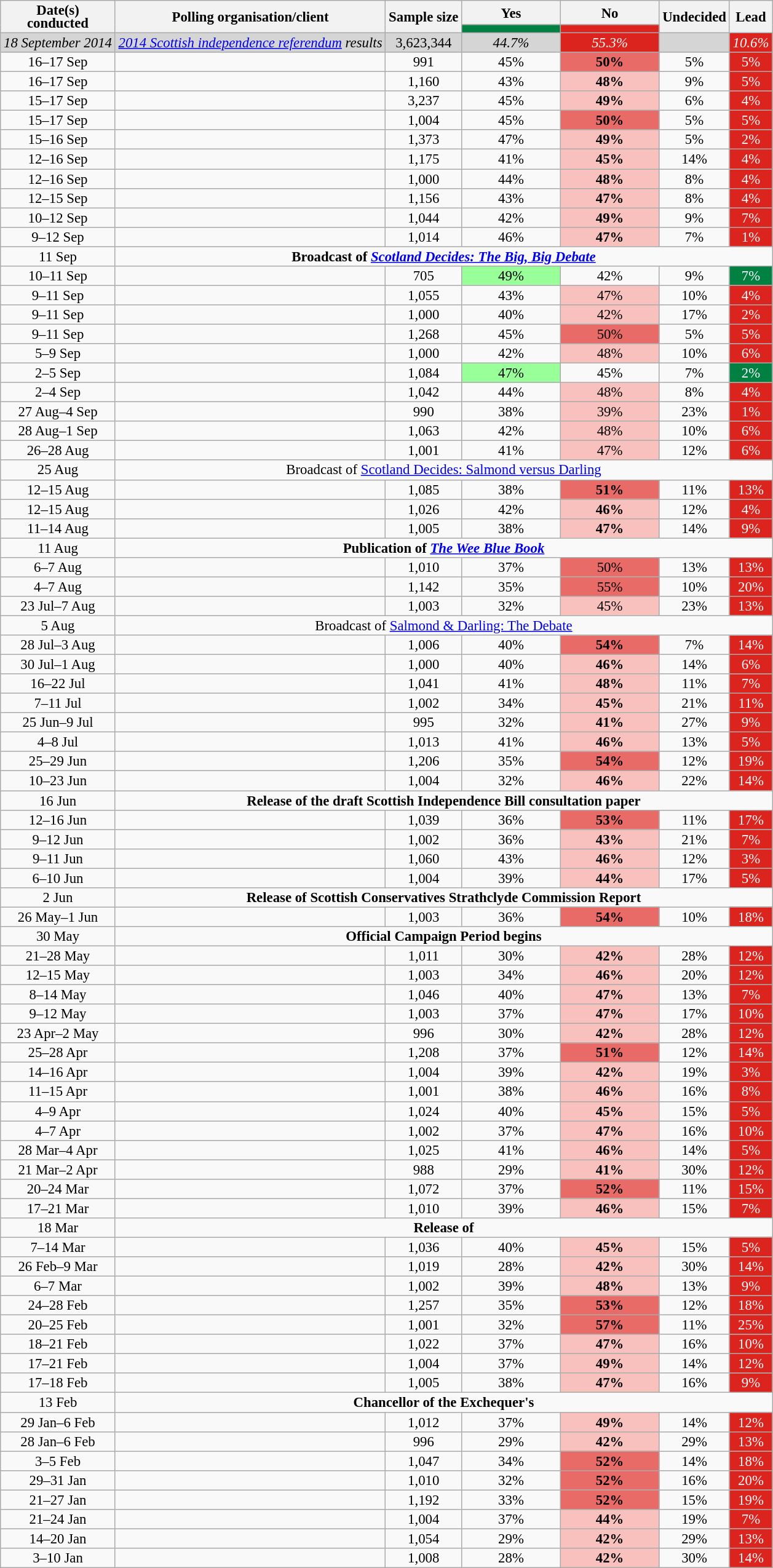<table class="wikitable sortable" style="text-align: center; line-height: 14px; font-size: 95%;">
<tr>
<th rowspan="2">Date(s)<br>conducted</th>
<th rowspan="2">Polling organisation/client</th>
<th rowspan="2">Sample size</th>
<th>Yes</th>
<th>No</th>
<th rowspan="2">Undecided</th>
<th rowspan="2">Lead</th>
</tr>
<tr>
<th class="unsortable" style="background: rgb(0, 129, 66); width: 100px; color: white;"></th>
<th class="unsortable" style="background: rgb(220, 36, 31); width: 100px; color: white;"></th>
</tr>
<tr>
<td data-sort-value="2014-09-17" style="background:#D5D5D5"><em>18 September 2014</em></td>
<td style="background:#D5D5D5"><em><a href='#'>2014 Scottish independence referendum</a> results</em></td>
<td style="background:#D5D5D5">3,623,344</td>
<td style="background:#D5D5D5"><em>44.7%</em></td>
<td style="background: rgb(220, 36, 31); color:white;"><em>55.3%</em></td>
<td style="background:#D5D5D5"></td>
<td style="background: rgb(220, 36, 31); color: white;"><em>10.6%</em></td>
</tr>
<tr>
<td data-sort-value="2014-09-17">16–17 Sep</td>
<td></td>
<td>991</td>
<td>45%</td>
<td style="background: rgb(233, 107, 103);"><strong>50%</strong></td>
<td>5%</td>
<td style="background: rgb(220, 36, 31); color: white;">5%</td>
</tr>
<tr>
<td data-sort-value="2014-09-17">16–17 Sep</td>
<td></td>
<td>1,160</td>
<td>43%</td>
<td style="background: rgb(248, 193, 190);"><strong>48%</strong></td>
<td>9%</td>
<td style="background: rgb(220, 36, 31); color: white;">5%</td>
</tr>
<tr>
<td data-sort-value="2014-09-17">15–17 Sep</td>
<td></td>
<td>3,237</td>
<td>45%</td>
<td style="background: rgb(248, 193, 190);"><strong>49%</strong></td>
<td>6%</td>
<td style="background: rgb(220, 36, 31); color: white;">4%</td>
</tr>
<tr>
<td data-sort-value="2014-09-17">15–17 Sep</td>
<td> </td>
<td>1,004</td>
<td>45%</td>
<td style="background: rgb(233, 107, 103);"><strong>50%</strong></td>
<td>5%</td>
<td style="background: rgb(220, 36, 31); color: white;">5%</td>
</tr>
<tr>
<td data-sort-value="2014-09-16">15–16 Sep</td>
<td></td>
<td>1,373</td>
<td>47%</td>
<td style="background: rgb(248, 193, 190);"><strong>49%</strong></td>
<td>5%</td>
<td style="background: rgb(220, 36, 31); color: white;">2%</td>
</tr>
<tr>
<td data-sort-value="2014-09-16">12–16 Sep</td>
<td></td>
<td>1,175</td>
<td>41%</td>
<td style="background: rgb(248, 193, 190);"><strong>45%</strong></td>
<td>14%</td>
<td style="background: rgb(220, 36, 31); color: white;">4%</td>
</tr>
<tr>
<td data-sort-value="2014-09-16">12–16 Sep</td>
<td></td>
<td>1,000</td>
<td>44%</td>
<td style="background: rgb(248, 193, 190);"><strong>48%</strong></td>
<td>8%</td>
<td style="background: rgb(220, 36, 31); color: white;">4%</td>
</tr>
<tr>
<td data-sort-value="2014-09-16">12–15 Sep</td>
<td></td>
<td>1,156</td>
<td>43%</td>
<td style="background: rgb(248, 193, 190);"><strong>47%</strong></td>
<td>8%</td>
<td style="background: rgb(220, 36, 31); color: white;">4%</td>
</tr>
<tr>
<td data-sort-value="2014-09-12">10–12 Sep</td>
<td></td>
<td>1,044</td>
<td>42%</td>
<td style="background: rgb(248, 193, 190);"><strong>49%</strong></td>
<td>9%</td>
<td style="background: rgb(220, 36, 31); color: white;">7%</td>
</tr>
<tr>
<td data-sort-value="2014-09-12">9–12 Sep</td>
<td></td>
<td>1,014</td>
<td>46%</td>
<td style="background: rgb(248, 193, 190);"><strong>47%</strong></td>
<td>7%</td>
<td style="background: rgb(220, 36, 31); color: white;">1%</td>
</tr>
<tr>
<td data-sort-value="2014-09-11">11 Sep</td>
<td colspan="8"><strong>Broadcast of <em><a href='#'>Scotland Decides: The Big, Big Debate</a><strong><em></td>
</tr>
<tr>
<td data-sort-value="2014-09-11">10–11 Sep</td>
<td></td>
<td>705</td>
<td style="background: rgb(153, 255, 153);"></strong>49%<strong></td>
<td>42%</td>
<td>9%</td>
<td style="background: rgb(0, 129, 66); color: white;">7%</td>
</tr>
<tr>
<td data-sort-value="2014-09-11">9–11 Sep</td>
<td></td>
<td>1,055</td>
<td>43%</td>
<td style="background: rgb(248, 193, 190);"></strong>47%<strong></td>
<td>10%</td>
<td style="background: rgb(220, 36, 31); color: white;">4%</td>
</tr>
<tr>
<td data-sort-value="2014-09-11">9–11 Sep</td>
<td></td>
<td>1,000</td>
<td>40%</td>
<td style="background: rgb(248, 193, 190);"></strong>42%<strong></td>
<td>17%</td>
<td style="background: rgb(220, 36, 31); color: white;">2%</td>
</tr>
<tr>
<td data-sort-value="2014-09-11">9–11 Sep</td>
<td></td>
<td>1,268</td>
<td>45%</td>
<td style="background: rgb(233, 107, 103);"></strong>50%<strong></td>
<td>5%</td>
<td style="background: rgb(220, 36, 31); color: white;">5%</td>
</tr>
<tr>
<td data-sort-value="2014-09-09">5–9 Sep</td>
<td></td>
<td>1,000</td>
<td>42%</td>
<td style="background: rgb(248, 193, 190);"></strong>48%<strong></td>
<td>10%</td>
<td style="background: rgb(220, 36, 31); color: white;">6%</td>
</tr>
<tr>
<td data-sort-value="2014-09-05">2–5 Sep</td>
<td></td>
<td>1,084</td>
<td style="background: rgb(153, 255, 153);"></strong>47%<strong></td>
<td>45%</td>
<td>7%</td>
<td style="background: rgb(0, 129, 66); color: white;">2%</td>
</tr>
<tr>
<td data-sort-value="2014-09-04">2–4 Sep</td>
<td></td>
<td>1,042</td>
<td>44%</td>
<td style="background: rgb(248, 193, 190);"></strong>48%<strong></td>
<td>8%</td>
<td style="background: rgb(220, 36, 31); color: white;">4%</td>
</tr>
<tr>
<td data-sort-value="2014-09-04">27 Aug–4 Sep</td>
<td></td>
<td>990</td>
<td>38%</td>
<td style="background: rgb(248, 193, 190);"></strong>39%<strong></td>
<td>23%</td>
<td style="background: rgb(220, 36, 31); color: white;">1%</td>
</tr>
<tr>
<td data-sort-value="2014-09-01">28 Aug–1 Sep</td>
<td></td>
<td>1,063</td>
<td>42%</td>
<td style="background: rgb(248, 193, 190);"></strong>48%<strong></td>
<td>10%</td>
<td style="background: rgb(220, 36, 31); color: white;">6%</td>
</tr>
<tr>
<td data-sort-value="2014-08-28">26–28 Aug</td>
<td></td>
<td>1,001</td>
<td>41%</td>
<td style="background: rgb(248, 193, 190);"></strong>47%<strong></td>
<td>12%</td>
<td style="background: rgb(220, 36, 31); color: white;">6%</td>
</tr>
<tr>
<td data-sort-value="2014-08-25">25 Aug</td>
<td colspan="8"></strong>Broadcast of </em><a href='#'>Scotland Decides: Salmond versus Darling</a></em></strong></td>
</tr>
<tr>
<td data-sort-value="2014-08-15">12–15 Aug</td>
<td></td>
<td>1,085</td>
<td>38%</td>
<td style="background: rgb(233, 107, 103);"><strong>51%</strong></td>
<td>11%</td>
<td style="background: rgb(220, 36, 31); color: white;">13%</td>
</tr>
<tr>
<td data-sort-value="2014-08-15">12–15 Aug</td>
<td> </td>
<td>1,026</td>
<td>42%</td>
<td style="background: rgb(248, 193, 190);"><strong>46%</strong></td>
<td>12%</td>
<td style="background: rgb(220, 36, 31); color: white;">4%</td>
</tr>
<tr>
<td data-sort-value="2014-08-14">11–14 Aug</td>
<td></td>
<td>1,005</td>
<td>38%</td>
<td style="background: rgb(248, 193, 190);"><strong>47%</strong></td>
<td>14%</td>
<td style="background: rgb(220, 36, 31); color: white;">9%</td>
</tr>
<tr>
<td data-sort-value="2014-09-11">11 Aug</td>
<td colspan="8"><strong>Publication of <em><a href='#'>The Wee Blue Book </a><strong><em></td>
</tr>
<tr>
<td data-sort-value="2014-08-07">6–7 Aug</td>
<td></td>
<td>1,010</td>
<td>37%</td>
<td style="background: rgb(233, 107, 103);"></strong>50%<strong></td>
<td>13%</td>
<td style="background: rgb(220, 36, 31); color: white;">13%</td>
</tr>
<tr>
<td data-sort-value="2014-08-07">4–7 Aug</td>
<td></td>
<td>1,142</td>
<td>35%</td>
<td style="background: rgb(233, 107, 103);"></strong>55%<strong></td>
<td>10%</td>
<td style="background: rgb(220, 36, 31); color: white;">20%</td>
</tr>
<tr>
<td data-sort-value="2014-08-07">23 Jul–7 Aug</td>
<td> </td>
<td>1,003</td>
<td>32%</td>
<td style="background: rgb(248, 193, 190);"></strong>45%<strong></td>
<td>23%</td>
<td style="background: rgb(220, 36, 31); color: white;">13%</td>
</tr>
<tr>
<td data-sort-value="2014-08-05">5 Aug</td>
<td colspan="8"></strong>Broadcast of </em><a href='#'>Salmond & Darling: The Debate</a></em></strong></td>
</tr>
<tr>
<td data-sort-value="2014-08-03">28 Jul–3 Aug</td>
<td></td>
<td>1,006</td>
<td>40%</td>
<td style="background: rgb(233, 107, 103);"><strong>54%</strong></td>
<td>7%</td>
<td style="background: rgb(220, 36, 31); color: white;">14%</td>
</tr>
<tr>
<td data-sort-value="2014-08-01">30 Jul–1 Aug</td>
<td></td>
<td>1,000</td>
<td>40%</td>
<td style="background: rgb(248, 193, 190);"><strong>46%</strong></td>
<td>14%</td>
<td style="background: rgb(220, 36, 31); color: white;">6%</td>
</tr>
<tr>
<td data-sort-value="2014-07-28">16–22 Jul</td>
<td></td>
<td>1,041</td>
<td>41%</td>
<td style="background: rgb(248, 193, 190);"><strong>48%</strong></td>
<td>11%</td>
<td style="background: rgb(220, 36, 31); color: white;">7%</td>
</tr>
<tr>
<td data-sort-value="2014-07-11">7–11 Jul</td>
<td></td>
<td>1,002</td>
<td>34%</td>
<td style="background: rgb(248, 193, 190);"><strong>45%</strong></td>
<td>21%</td>
<td style="background: rgb(220, 36, 31); color: white;">11%</td>
</tr>
<tr>
<td data-sort-value="2014-07-09">25 Jun–9 Jul</td>
<td> </td>
<td>995</td>
<td>32%</td>
<td style="background: rgb(248, 193, 190);"><strong>41%</strong></td>
<td>27%</td>
<td style="background: rgb(220, 36, 31); color: white;">9%</td>
</tr>
<tr>
<td data-sort-value="2014-07-08">4–8 Jul</td>
<td></td>
<td>1,013</td>
<td>41%</td>
<td style="background: rgb(248, 193, 190);"><strong>46%</strong></td>
<td>13%</td>
<td style="background: rgb(220, 36, 31); color: white;">5%</td>
</tr>
<tr>
<td data-sort-value="2014-06-29">25–29 Jun</td>
<td></td>
<td>1,206</td>
<td>35%</td>
<td style="background: rgb(233, 107, 103);"><strong>54%</strong></td>
<td>12%</td>
<td style="background: rgb(220, 36, 31); color: white;">19%</td>
</tr>
<tr>
<td data-sort-value="2014-06-23">10–23 Jun</td>
<td></td>
<td>1,004</td>
<td>32%</td>
<td style="background: rgb(248, 193, 190);"><strong>46%</strong></td>
<td>22%</td>
<td style="background: rgb(220, 36, 31); color: white;">14%</td>
</tr>
<tr>
<td data-sort-value="2014-06-16">16 Jun</td>
<td colspan="8"><strong>Release of the draft Scottish Independence Bill consultation paper</strong></td>
</tr>
<tr>
<td data-sort-value="2014-06-16">12–16 Jun</td>
<td></td>
<td>1,039</td>
<td>36%</td>
<td style="background: rgb(233, 107, 103);"><strong>53%</strong></td>
<td>11%</td>
<td style="background: rgb(220, 36, 31); color: white;">17%</td>
</tr>
<tr>
<td data-sort-value="2014-06-12">9–12 Jun</td>
<td></td>
<td>1,002</td>
<td>36%</td>
<td style="background: rgb(248, 193, 190);"><strong>43%</strong></td>
<td>21%</td>
<td style="background: rgb(220, 36, 31); color: white;">7%</td>
</tr>
<tr>
<td data-sort-value="2014-06-11">9–11 Jun</td>
<td></td>
<td>1,060</td>
<td>43%</td>
<td style="background: rgb(248, 193, 190);"><strong>46%</strong></td>
<td>12%</td>
<td style="background: rgb(220, 36, 31); color: white;">3%</td>
</tr>
<tr>
<td data-sort-value="2014-06-10">6–10 Jun</td>
<td></td>
<td>1,004</td>
<td>39%</td>
<td style="background: rgb(248, 193, 190);"><strong>44%</strong></td>
<td>17%</td>
<td style="background: rgb(220, 36, 31); color: white;">5%</td>
</tr>
<tr>
<td data-sort-value="2014-06-02">2 Jun</td>
<td colspan="8"><strong>Release of Scottish Conservatives Strathclyde Commission Report</strong></td>
</tr>
<tr>
<td data-sort-value="2014-06-01">26 May–1 Jun</td>
<td></td>
<td>1,003</td>
<td>36%</td>
<td style="background: rgb(233, 107, 103);"><strong>54%</strong></td>
<td>10%</td>
<td style="background: rgb(220, 36, 31); color: white;">18%</td>
</tr>
<tr>
<td data-sort-value="2014-05-30">30 May</td>
<td colspan="8"><strong>Official Campaign Period begins</strong></td>
</tr>
<tr>
<td data-sort-value="2014-05-28">21–28 May</td>
<td> </td>
<td>1,011</td>
<td>30%</td>
<td style="background: rgb(248, 193, 190);"><strong>42%</strong></td>
<td>28%</td>
<td style="background: rgb(220, 36, 31); color: white;">12%</td>
</tr>
<tr>
<td data-sort-value="2014-05-15">12–15 May</td>
<td></td>
<td>1,003</td>
<td>34%</td>
<td style="background: rgb(248, 193, 190);"><strong>46%</strong></td>
<td>20%</td>
<td style="background: rgb(220, 36, 31); color: white;">12%</td>
</tr>
<tr>
<td data-sort-value="2014-05-14">8–14 May</td>
<td></td>
<td>1,046</td>
<td>40%</td>
<td style="background: rgb(248, 193, 190);"><strong>47%</strong></td>
<td>13%</td>
<td style="background: rgb(220, 36, 31); color: white;">7%</td>
</tr>
<tr>
<td data-sort-value="2014-05-12">9–12 May</td>
<td></td>
<td>1,003</td>
<td>37%</td>
<td style="background: rgb(248, 193, 190);"><strong>47%</strong></td>
<td>17%</td>
<td style="background: rgb(220, 36, 31); color: white;">10%</td>
</tr>
<tr>
<td data-sort-value="2014-05-02">23 Apr–2 May</td>
<td> </td>
<td>996</td>
<td>30%</td>
<td style="background: rgb(248, 193, 190);"><strong>42%</strong></td>
<td>28%</td>
<td style="background: rgb(220, 36, 31); color: white;">12%</td>
</tr>
<tr>
<td data-sort-value="2014-04-28">25–28 Apr</td>
<td></td>
<td>1,208</td>
<td>37%</td>
<td style="background: rgb(233, 107, 103);"><strong>51%</strong></td>
<td>12%</td>
<td style="background: rgb(220, 36, 31); color: white;">14%</td>
</tr>
<tr>
<td data-sort-value="2014-04-16">14–16 Apr</td>
<td></td>
<td>1,004</td>
<td>39%</td>
<td style="background: rgb(248, 193, 190);"><strong>42%</strong></td>
<td>19%</td>
<td style="background: rgb(220, 36, 31); color: white;">3%</td>
</tr>
<tr>
<td data-sort-value="2014-04-15">11–15 Apr</td>
<td></td>
<td>1,001</td>
<td>38%</td>
<td style="background: rgb(248, 193, 190);"><strong>46%</strong></td>
<td>16%</td>
<td style="background: rgb(220, 36, 31); color: white;">8%</td>
</tr>
<tr>
<td data-sort-value="2014-04-09">4–9 Apr</td>
<td></td>
<td>1,024</td>
<td>40%</td>
<td style="background: rgb(248, 193, 190);"><strong>45%</strong></td>
<td>15%</td>
<td style="background: rgb(220, 36, 31); color: white;">5%</td>
</tr>
<tr>
<td data-sort-value="2014-04-07">4–7 Apr</td>
<td></td>
<td>1,002</td>
<td>37%</td>
<td style="background: rgb(248, 193, 190);"><strong>47%</strong></td>
<td>16%</td>
<td style="background: rgb(220, 36, 31); color: white;">10%</td>
</tr>
<tr>
<td data-sort-value="2014-04-04">28 Mar–4 Apr</td>
<td></td>
<td>1,025</td>
<td>41%</td>
<td style="background: rgb(248, 193, 190);"><strong>46%</strong></td>
<td>14%</td>
<td style="background: rgb(220, 36, 31); color: white;">5%</td>
</tr>
<tr>
<td data-sort-value="2014-04-02">21 Mar–2 Apr</td>
<td> </td>
<td>988</td>
<td>29%</td>
<td style="background: rgb(248, 193, 190);"><strong>41%</strong></td>
<td>30%</td>
<td style="background: rgb(220, 36, 31); color: white;">12%</td>
</tr>
<tr>
<td data-sort-value="2014-03-24">20–24 Mar</td>
<td></td>
<td>1,072</td>
<td>37%</td>
<td style="background: rgb(233, 107, 103);"><strong>52%</strong></td>
<td>11%</td>
<td style="background: rgb(220, 36, 31); color: white;">15%</td>
</tr>
<tr>
<td data-sort-value="2014-03-21">17–21 Mar</td>
<td></td>
<td>1,010</td>
<td>39%</td>
<td style="background: rgb(248, 193, 190);"><strong>46%</strong></td>
<td>15%</td>
<td style="background: rgb(220, 36, 31); color: white;">7%</td>
</tr>
<tr>
<td data-sort-value="2014-03-18">18 Mar</td>
<td colspan="8"><strong>Release of </strong></td>
</tr>
<tr>
<td data-sort-value="2014-03-14">7–14 Mar</td>
<td></td>
<td>1,036</td>
<td>40%</td>
<td style="background: rgb(248, 193, 190);"><strong>45%</strong></td>
<td>15%</td>
<td style="background: rgb(220, 36, 31); color: white;">5%</td>
</tr>
<tr>
<td data-sort-value="2014-03-09">26 Feb–9 Mar</td>
<td> </td>
<td>1,019</td>
<td>28%</td>
<td style="background: rgb(248, 193, 190);"><strong>42%</strong></td>
<td>30%</td>
<td style="background: rgb(220, 36, 31); color: white;">14%</td>
</tr>
<tr>
<td data-sort-value="2014-03-07">6–7 Mar</td>
<td></td>
<td>1,002</td>
<td>39%</td>
<td style="background: rgb(248, 193, 190);"><strong>48%</strong></td>
<td>13%</td>
<td style="background: rgb(220, 36, 31); color: white;">9%</td>
</tr>
<tr>
<td data-sort-value="2014-02-28">24–28 Feb</td>
<td></td>
<td>1,257</td>
<td>35%</td>
<td style="background: rgb(233, 107, 103);"><strong>53%</strong></td>
<td>12%</td>
<td style="background: rgb(220, 36, 31); color: white;">18%</td>
</tr>
<tr>
<td data-sort-value="2014-02-25">20–25 Feb</td>
<td></td>
<td>1,001</td>
<td>32%</td>
<td style="background: rgb(233, 107, 103);"><strong>57%</strong></td>
<td>11%</td>
<td style="background: rgb(220, 36, 31); color: white;">25%</td>
</tr>
<tr>
<td data-sort-value="2014-02-21">18–21 Feb</td>
<td></td>
<td>1,022</td>
<td>37%</td>
<td style="background: rgb(248, 193, 190);"><strong>47%</strong></td>
<td>16%</td>
<td style="background: rgb(220, 36, 31); color: white;">10%</td>
</tr>
<tr>
<td data-sort-value="2014-02-21">17–21 Feb</td>
<td></td>
<td>1,004</td>
<td>37%</td>
<td style="background: rgb(248, 193, 190);"><strong>49%</strong></td>
<td>14%</td>
<td style="background: rgb(220, 36, 31); color: white;">12%</td>
</tr>
<tr>
<td data-sort-value="2014-02-18">17–18 Feb</td>
<td></td>
<td>1,005</td>
<td>38%</td>
<td style="background: rgb(248, 193, 190);"><strong>47%</strong></td>
<td>16%</td>
<td style="background: rgb(220, 36, 31); color: white;">9%</td>
</tr>
<tr>
<td data-sort-value="2014-02-13">13 Feb</td>
<td colspan="8"><strong>Chancellor of the Exchequer's </strong></td>
</tr>
<tr>
<td data-sort-value="2014-02-06">29 Jan–6 Feb</td>
<td></td>
<td>1,012</td>
<td>37%</td>
<td style="background: rgb(248, 193, 190);"><strong>49%</strong></td>
<td>14%</td>
<td style="background: rgb(220, 36, 31); color: white;">12%</td>
</tr>
<tr>
<td data-sort-value="2014-02-06">28 Jan–6 Feb</td>
<td> </td>
<td>996</td>
<td>29%</td>
<td style="background: rgb(248, 193, 190);"><strong>42%</strong></td>
<td>29%</td>
<td style="background: rgb(220, 36, 31); color: white;">13%</td>
</tr>
<tr>
<td data-sort-value="2014-02-05">3–5 Feb</td>
<td></td>
<td>1,047</td>
<td>34%</td>
<td style="background: rgb(233, 107, 103);"><strong>52%</strong></td>
<td>14%</td>
<td style="background: rgb(220, 36, 31); color: white;">18%</td>
</tr>
<tr>
<td data-sort-value="2014-01-31">29–31 Jan</td>
<td></td>
<td>1,010</td>
<td>32%</td>
<td style="background: rgb(233, 107, 103);"><strong>52%</strong></td>
<td>16%</td>
<td style="background: rgb(220, 36, 31); color: white;">20%</td>
</tr>
<tr>
<td data-sort-value="2014-01-27">21–27 Jan</td>
<td></td>
<td>1,192</td>
<td>33%</td>
<td style="background: rgb(233, 107, 103);"><strong>52%</strong></td>
<td>15%</td>
<td style="background: rgb(220, 36, 31); color: white;">19%</td>
</tr>
<tr>
<td data-sort-value="2014-01-24">21–24 Jan</td>
<td></td>
<td>1,004</td>
<td>37%</td>
<td style="background: rgb(248, 193, 190);"><strong>44%</strong></td>
<td>19%</td>
<td style="background: rgb(220, 36, 31); color: white;">7%</td>
</tr>
<tr>
<td data-sort-value="2014-01-20">14–20 Jan</td>
<td></td>
<td>1,054</td>
<td>29%</td>
<td style="background: rgb(248, 193, 190);"><strong>42%</strong></td>
<td>29%</td>
<td style="background: rgb(220, 36, 31); color: white;">13%</td>
</tr>
<tr>
<td data-sort-value="2014-01-20">3–10 Jan</td>
<td> </td>
<td>1,008</td>
<td>28%</td>
<td style="background: rgb(248, 193, 190);"><strong>42%</strong></td>
<td>30%</td>
<td style="background: rgb(220, 36, 31); color: white;">14%</td>
</tr>
</table>
